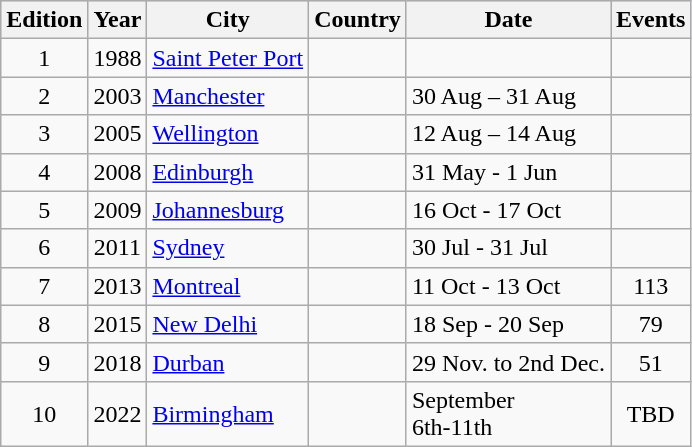<table class="wikitable">
<tr style="background:#cde;">
<th>Edition</th>
<th>Year</th>
<th>City</th>
<th>Country</th>
<th>Date</th>
<th>Events</th>
</tr>
<tr>
<td align=center>1</td>
<td align=center>1988</td>
<td><a href='#'>Saint Peter Port</a></td>
<td></td>
<td></td>
<td></td>
</tr>
<tr>
<td align=center>2</td>
<td align=center>2003</td>
<td><a href='#'>Manchester</a></td>
<td></td>
<td>30 Aug – 31 Aug</td>
<td></td>
</tr>
<tr>
<td align=center>3</td>
<td align=center>2005</td>
<td><a href='#'>Wellington</a></td>
<td></td>
<td>12 Aug – 14 Aug</td>
<td></td>
</tr>
<tr>
<td align=center>4</td>
<td align=center>2008</td>
<td><a href='#'>Edinburgh</a></td>
<td></td>
<td>31 May - 1 Jun</td>
<td></td>
</tr>
<tr>
<td align=center>5</td>
<td align=center>2009</td>
<td><a href='#'>Johannesburg</a></td>
<td></td>
<td>16 Oct - 17 Oct</td>
<td align=center></td>
</tr>
<tr>
<td align=center>6</td>
<td align=center>2011</td>
<td><a href='#'>Sydney</a></td>
<td></td>
<td>30 Jul - 31 Jul</td>
<td align=center></td>
</tr>
<tr>
<td align=center>7</td>
<td align=center>2013</td>
<td><a href='#'>Montreal</a></td>
<td></td>
<td>11 Oct - 13 Oct</td>
<td align=center>113</td>
</tr>
<tr>
<td align=center>8</td>
<td align=center>2015</td>
<td><a href='#'>New Delhi</a></td>
<td></td>
<td>18 Sep - 20 Sep</td>
<td align=center>79</td>
</tr>
<tr>
<td align=center>9</td>
<td align=center>2018</td>
<td><a href='#'>Durban</a></td>
<td></td>
<td>29 Nov. to 2nd Dec.</td>
<td align=center>51</td>
</tr>
<tr>
<td align=center>10</td>
<td align=center>2022</td>
<td><a href='#'>Birmingham</a></td>
<td></td>
<td>September<br>6th-11th</td>
<td align=center>TBD</td>
</tr>
</table>
